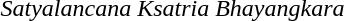<table>
<tr>
<td></td>
<td><em>Satyalancana Ksatria Bhayangkara</em></td>
</tr>
</table>
